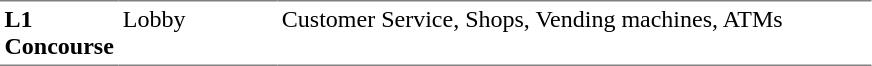<table table border=0 cellspacing=0 cellpadding=3>
<tr>
<td style="border-bottom:solid 1px gray; border-top:solid 1px gray;" valign=top width=50><strong>L1<br>Concourse</strong></td>
<td style="border-bottom:solid 1px gray; border-top:solid 1px gray;" valign=top width=100>Lobby</td>
<td style="border-bottom:solid 1px gray; border-top:solid 1px gray;" valign=top width=390>Customer Service, Shops, Vending machines, ATMs</td>
</tr>
</table>
